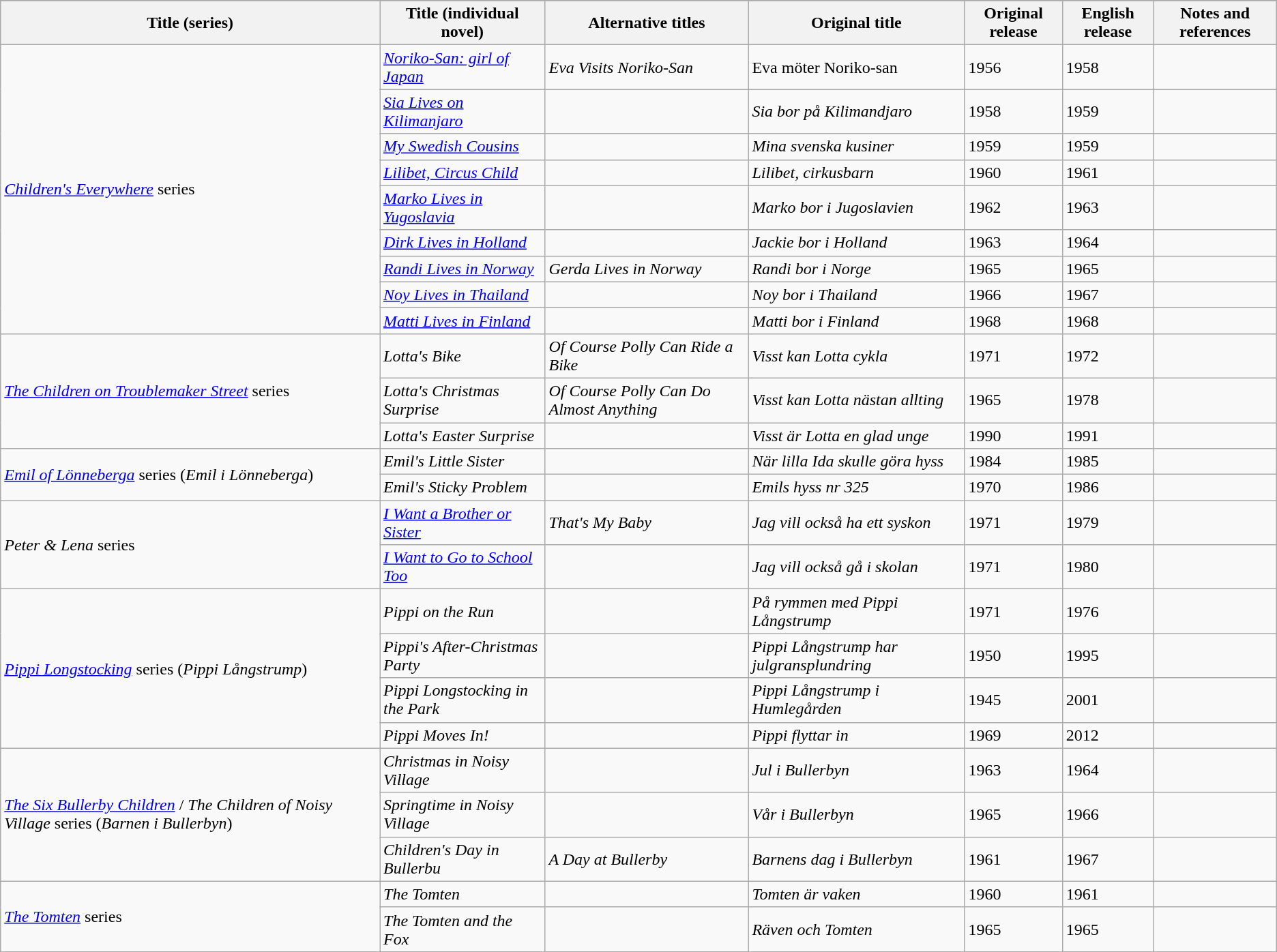<table class="wikitable">
<tr bgcolor="#CCCCCC" align="center">
</tr>
<tr>
<th>Title (series)</th>
<th>Title (individual novel)</th>
<th>Alternative titles</th>
<th>Original title</th>
<th>Original release</th>
<th>English release</th>
<th>Notes and references</th>
</tr>
<tr>
<td rowspan=9><em><a href='#'>Children's Everywhere</a></em> series</td>
<td><em><a href='#'>Noriko-San: girl of Japan</a></em></td>
<td><em>Eva Visits Noriko-San</em></td>
<td>Eva möter Noriko-san</td>
<td>1956</td>
<td>1958</td>
<td></td>
</tr>
<tr>
<td><em><a href='#'>Sia Lives on Kilimanjaro</a></em></td>
<td></td>
<td><em>Sia bor på Kilimandjaro</em></td>
<td>1958</td>
<td>1959</td>
<td></td>
</tr>
<tr>
<td><em><a href='#'>My Swedish Cousins</a></em></td>
<td></td>
<td><em>Mina svenska kusiner</em></td>
<td>1959</td>
<td>1959</td>
<td></td>
</tr>
<tr>
<td><em><a href='#'>Lilibet, Circus Child</a></em></td>
<td></td>
<td><em>Lilibet, cirkusbarn</em></td>
<td>1960</td>
<td>1961</td>
<td></td>
</tr>
<tr>
<td><em><a href='#'>Marko Lives in Yugoslavia</a></em></td>
<td></td>
<td><em>Marko bor i Jugoslavien</em></td>
<td>1962</td>
<td>1963</td>
<td></td>
</tr>
<tr>
<td><em><a href='#'>Dirk Lives in Holland</a></em></td>
<td></td>
<td><em>Jackie bor i Holland</em></td>
<td>1963</td>
<td>1964</td>
<td></td>
</tr>
<tr>
<td><em><a href='#'>Randi Lives in Norway</a></em></td>
<td><em>Gerda Lives in Norway</em></td>
<td><em>Randi bor i Norge</em></td>
<td>1965</td>
<td>1965</td>
<td></td>
</tr>
<tr>
<td><em><a href='#'>Noy Lives in Thailand</a></em></td>
<td></td>
<td><em>Noy bor i Thailand</em></td>
<td>1966</td>
<td>1967</td>
<td></td>
</tr>
<tr>
<td><em><a href='#'>Matti Lives in Finland</a></em></td>
<td></td>
<td><em>Matti bor i Finland</em></td>
<td>1968</td>
<td>1968</td>
<td></td>
</tr>
<tr>
<td rowspan=3><em><a href='#'>The Children on Troublemaker Street</a></em> series</td>
<td><em>Lotta's Bike</em></td>
<td><em>Of Course Polly Can Ride a Bike</em></td>
<td><em>Visst kan Lotta cykla</em></td>
<td>1971</td>
<td>1972</td>
<td></td>
</tr>
<tr>
<td><em>Lotta's Christmas Surprise</em></td>
<td><em>Of Course Polly Can Do Almost Anything</em></td>
<td><em>Visst kan Lotta nästan allting</em></td>
<td>1965</td>
<td>1978</td>
<td></td>
</tr>
<tr>
<td><em>Lotta's Easter Surprise</em></td>
<td></td>
<td><em>Visst är Lotta en glad unge</em></td>
<td>1990</td>
<td>1991</td>
<td></td>
</tr>
<tr>
<td rowspan=2><em><a href='#'>Emil of Lönneberga</a></em> series (<em>Emil i Lönneberga</em>)</td>
<td><em>Emil's Little Sister</em></td>
<td></td>
<td><em>När lilla Ida skulle göra hyss</em></td>
<td>1984</td>
<td>1985</td>
<td></td>
</tr>
<tr>
<td><em>Emil's Sticky Problem</em></td>
<td></td>
<td><em>Emils hyss nr 325</em></td>
<td>1970</td>
<td>1986</td>
<td></td>
</tr>
<tr>
<td rowspan=2><em>Peter & Lena</em> series</td>
<td><em><a href='#'>I Want a Brother or Sister</a></em></td>
<td><em>That's My Baby</em></td>
<td><em>Jag vill också ha ett syskon</em></td>
<td>1971</td>
<td>1979</td>
<td></td>
</tr>
<tr>
<td><em><a href='#'>I Want to Go to School Too</a></em></td>
<td></td>
<td><em>Jag vill också gå i skolan</em></td>
<td>1971</td>
<td>1980</td>
<td></td>
</tr>
<tr>
<td rowspan=4><em><a href='#'>Pippi Longstocking</a></em> series (<em>Pippi Långstrump</em>)</td>
<td><em>Pippi on the Run</em></td>
<td></td>
<td><em>På rymmen med Pippi Långstrump</em></td>
<td>1971</td>
<td>1976</td>
<td></td>
</tr>
<tr>
<td><em>Pippi's After-Christmas Party</em></td>
<td></td>
<td><em>Pippi Långstrump har julgransplundring</em></td>
<td>1950</td>
<td>1995</td>
<td></td>
</tr>
<tr>
<td><em>Pippi Longstocking in the Park</em></td>
<td></td>
<td><em>Pippi Långstrump i Humlegården</em></td>
<td>1945</td>
<td>2001</td>
<td></td>
</tr>
<tr>
<td><em>Pippi Moves In!</em></td>
<td></td>
<td><em>Pippi flyttar in</em></td>
<td>1969</td>
<td>2012</td>
<td></td>
</tr>
<tr>
<td rowspan=3><em><a href='#'>The Six Bullerby Children</a></em> / <em>The Children of Noisy Village</em> series (<em>Barnen i Bullerbyn</em>)</td>
<td><em>Christmas in Noisy Village</em></td>
<td></td>
<td><em>Jul i Bullerbyn</em></td>
<td>1963</td>
<td>1964</td>
<td></td>
</tr>
<tr>
<td><em>Springtime in Noisy Village</em></td>
<td></td>
<td><em>Vår i Bullerbyn</em></td>
<td>1965</td>
<td>1966</td>
<td></td>
</tr>
<tr>
<td><em>Children's Day in Bullerbu</em></td>
<td><em>A Day at Bullerby</em></td>
<td><em>Barnens dag i Bullerbyn</em></td>
<td>1961</td>
<td>1967</td>
<td></td>
</tr>
<tr>
<td rowspan=2><em><a href='#'>The Tomten</a></em> series</td>
<td><em>The Tomten</em></td>
<td></td>
<td><em>Tomten är vaken</em></td>
<td>1960</td>
<td>1961</td>
<td></td>
</tr>
<tr>
<td><em>The Tomten and the Fox</em></td>
<td></td>
<td><em>Räven och Tomten</em></td>
<td>1965</td>
<td>1965</td>
<td></td>
</tr>
<tr>
</tr>
</table>
